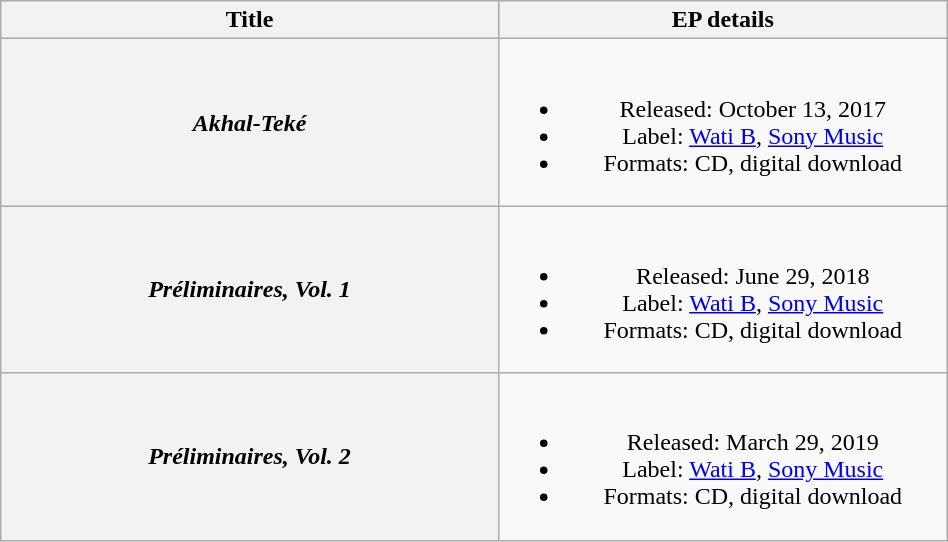<table class="wikitable plainrowheaders" style="text-align:center;" width="50%">
<tr>
<th scope="col" style="width:20em;">Title</th>
<th scope="col" style="width:18em;">EP details</th>
</tr>
<tr>
<th scope="row"><em>Akhal-Teké</em></th>
<td><br><ul><li>Released: October 13, 2017</li><li>Label: <a href='#'>Wati B</a>, <a href='#'>Sony Music</a></li><li>Formats: CD, digital download</li></ul></td>
</tr>
<tr>
<th scope="row"><em>Préliminaires, Vol. 1</em></th>
<td><br><ul><li>Released: June 29, 2018</li><li>Label: <a href='#'>Wati B</a>, <a href='#'>Sony Music</a></li><li>Formats: CD, digital download</li></ul></td>
</tr>
<tr>
<th scope="row"><em>Préliminaires, Vol. 2</em></th>
<td><br><ul><li>Released: March 29, 2019</li><li>Label: <a href='#'>Wati B</a>, <a href='#'>Sony Music</a></li><li>Formats: CD, digital download</li></ul></td>
</tr>
</table>
